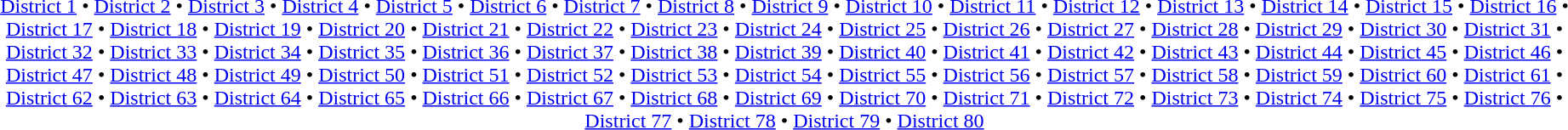<table id=toc class=toc summary=Contents>
<tr>
<td align=center><br><a href='#'>District 1</a> • <a href='#'>District 2</a> • <a href='#'>District 3</a> • <a href='#'>District 4</a> • <a href='#'>District 5</a> • <a href='#'>District 6</a> • <a href='#'>District 7</a> • <a href='#'>District 8</a> • <a href='#'>District 9</a> • <a href='#'>District 10</a> • <a href='#'>District 11</a> • <a href='#'>District 12</a> • <a href='#'>District 13</a> • <a href='#'>District 14</a> • <a href='#'>District 15</a> • <a href='#'>District 16</a> • <a href='#'>District 17</a> • <a href='#'>District 18</a> • <a href='#'>District 19</a> • <a href='#'>District 20</a> • <a href='#'>District 21</a> • <a href='#'>District 22</a> • <a href='#'>District 23</a> • <a href='#'>District 24</a> • <a href='#'>District 25</a> • <a href='#'>District 26</a> • <a href='#'>District 27</a> • <a href='#'>District 28</a> • <a href='#'>District 29</a> • <a href='#'>District 30</a> • <a href='#'>District 31</a> • <a href='#'>District 32</a> • <a href='#'>District 33</a> • <a href='#'>District 34</a> • <a href='#'>District 35</a> • <a href='#'>District 36</a> • <a href='#'>District 37</a> • <a href='#'>District 38</a> • <a href='#'>District 39</a> • <a href='#'>District 40</a> • <a href='#'>District 41</a> • <a href='#'>District 42</a> • <a href='#'>District 43</a> • <a href='#'>District 44</a> • <a href='#'>District 45</a> • <a href='#'>District 46</a> • <a href='#'>District 47</a> • <a href='#'>District 48</a> • <a href='#'>District 49</a> • <a href='#'>District 50</a> • <a href='#'>District 51</a> • <a href='#'>District 52</a> • <a href='#'>District 53</a> • <a href='#'>District 54</a> • <a href='#'>District 55</a> • <a href='#'>District 56</a> • <a href='#'>District 57</a> • <a href='#'>District 58</a> • <a href='#'>District 59</a> • <a href='#'>District 60</a> • <a href='#'>District 61</a> • <a href='#'>District 62</a> • <a href='#'>District 63</a> • <a href='#'>District 64</a> • <a href='#'>District 65</a> • <a href='#'>District 66</a> • <a href='#'>District 67</a> • <a href='#'>District 68</a> • <a href='#'>District 69</a> • <a href='#'>District 70</a> • <a href='#'>District 71</a> • <a href='#'>District 72</a> • <a href='#'>District 73</a> • <a href='#'>District 74</a> • <a href='#'>District 75</a> • <a href='#'>District 76</a> • <a href='#'>District 77</a> • <a href='#'>District 78</a> • <a href='#'>District 79</a> • <a href='#'>District 80</a> </td>
</tr>
</table>
